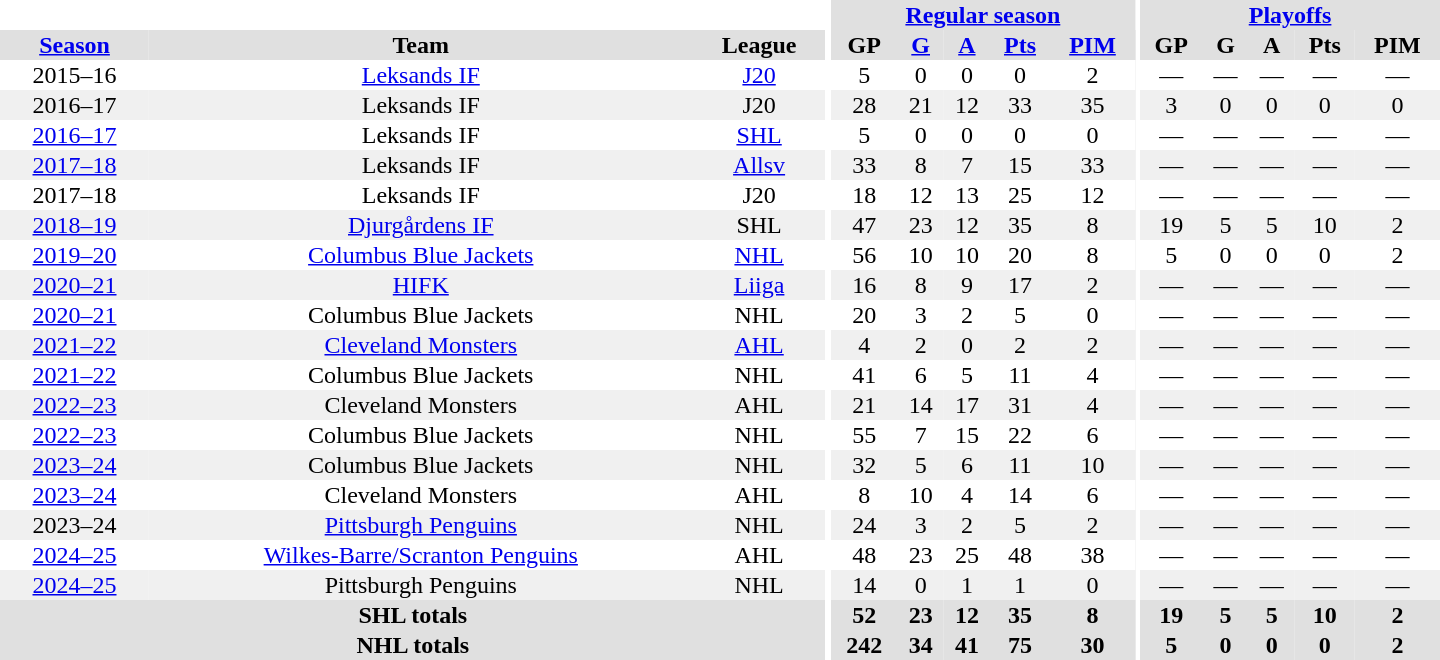<table border="0" cellpadding="1" cellspacing="0" style="text-align:center; width:60em">
<tr bgcolor="#e0e0e0">
<th colspan="3" bgcolor="#ffffff"></th>
<th rowspan="99" bgcolor="#ffffff"></th>
<th colspan="5"><a href='#'>Regular season</a></th>
<th rowspan="99" bgcolor="#ffffff"></th>
<th colspan="5"><a href='#'>Playoffs</a></th>
</tr>
<tr bgcolor="#e0e0e0">
<th><a href='#'>Season</a></th>
<th>Team</th>
<th>League</th>
<th>GP</th>
<th><a href='#'>G</a></th>
<th><a href='#'>A</a></th>
<th><a href='#'>Pts</a></th>
<th><a href='#'>PIM</a></th>
<th>GP</th>
<th>G</th>
<th>A</th>
<th>Pts</th>
<th>PIM</th>
</tr>
<tr>
<td>2015–16</td>
<td><a href='#'>Leksands IF</a></td>
<td><a href='#'>J20</a></td>
<td>5</td>
<td>0</td>
<td>0</td>
<td>0</td>
<td>2</td>
<td>—</td>
<td>—</td>
<td>—</td>
<td>—</td>
<td>—</td>
</tr>
<tr style="background:#f0f0f0;">
<td>2016–17</td>
<td>Leksands IF</td>
<td>J20</td>
<td>28</td>
<td>21</td>
<td>12</td>
<td>33</td>
<td>35</td>
<td>3</td>
<td>0</td>
<td>0</td>
<td>0</td>
<td>0</td>
</tr>
<tr>
<td><a href='#'>2016–17</a></td>
<td>Leksands IF</td>
<td><a href='#'>SHL</a></td>
<td>5</td>
<td>0</td>
<td>0</td>
<td>0</td>
<td>0</td>
<td>—</td>
<td>—</td>
<td>—</td>
<td>—</td>
<td>—</td>
</tr>
<tr style="background:#f0f0f0;">
<td><a href='#'>2017–18</a></td>
<td>Leksands IF</td>
<td><a href='#'>Allsv</a></td>
<td>33</td>
<td>8</td>
<td>7</td>
<td>15</td>
<td>33</td>
<td>—</td>
<td>—</td>
<td>—</td>
<td>—</td>
<td>—</td>
</tr>
<tr>
<td>2017–18</td>
<td>Leksands IF</td>
<td>J20</td>
<td>18</td>
<td>12</td>
<td>13</td>
<td>25</td>
<td>12</td>
<td>—</td>
<td>—</td>
<td>—</td>
<td>—</td>
<td>—</td>
</tr>
<tr style="background:#f0f0f0;">
<td><a href='#'>2018–19</a></td>
<td><a href='#'>Djurgårdens IF</a></td>
<td>SHL</td>
<td>47</td>
<td>23</td>
<td>12</td>
<td>35</td>
<td>8</td>
<td>19</td>
<td>5</td>
<td>5</td>
<td>10</td>
<td>2</td>
</tr>
<tr>
<td><a href='#'>2019–20</a></td>
<td><a href='#'>Columbus Blue Jackets</a></td>
<td><a href='#'>NHL</a></td>
<td>56</td>
<td>10</td>
<td>10</td>
<td>20</td>
<td>8</td>
<td>5</td>
<td>0</td>
<td>0</td>
<td>0</td>
<td>2</td>
</tr>
<tr style="background:#f0f0f0;">
<td><a href='#'>2020–21</a></td>
<td><a href='#'>HIFK</a></td>
<td><a href='#'>Liiga</a></td>
<td>16</td>
<td>8</td>
<td>9</td>
<td>17</td>
<td>2</td>
<td>—</td>
<td>—</td>
<td>—</td>
<td>—</td>
<td>—</td>
</tr>
<tr>
<td><a href='#'>2020–21</a></td>
<td>Columbus Blue Jackets</td>
<td>NHL</td>
<td>20</td>
<td>3</td>
<td>2</td>
<td>5</td>
<td>0</td>
<td>—</td>
<td>—</td>
<td>—</td>
<td>—</td>
<td>—</td>
</tr>
<tr style="background:#f0f0f0;">
<td><a href='#'>2021–22</a></td>
<td><a href='#'>Cleveland Monsters</a></td>
<td><a href='#'>AHL</a></td>
<td>4</td>
<td>2</td>
<td>0</td>
<td>2</td>
<td>2</td>
<td>—</td>
<td>—</td>
<td>—</td>
<td>—</td>
<td>—</td>
</tr>
<tr>
<td><a href='#'>2021–22</a></td>
<td>Columbus Blue Jackets</td>
<td>NHL</td>
<td>41</td>
<td>6</td>
<td>5</td>
<td>11</td>
<td>4</td>
<td>—</td>
<td>—</td>
<td>—</td>
<td>—</td>
<td>—</td>
</tr>
<tr style="background:#f0f0f0;">
<td><a href='#'>2022–23</a></td>
<td>Cleveland Monsters</td>
<td>AHL</td>
<td>21</td>
<td>14</td>
<td>17</td>
<td>31</td>
<td>4</td>
<td>—</td>
<td>—</td>
<td>—</td>
<td>—</td>
<td>—</td>
</tr>
<tr>
<td><a href='#'>2022–23</a></td>
<td>Columbus Blue Jackets</td>
<td>NHL</td>
<td>55</td>
<td>7</td>
<td>15</td>
<td>22</td>
<td>6</td>
<td>—</td>
<td>—</td>
<td>—</td>
<td>—</td>
<td>—</td>
</tr>
<tr style="background:#f0f0f0;">
<td><a href='#'>2023–24</a></td>
<td>Columbus Blue Jackets</td>
<td>NHL</td>
<td>32</td>
<td>5</td>
<td>6</td>
<td>11</td>
<td>10</td>
<td>—</td>
<td>—</td>
<td>—</td>
<td>—</td>
<td>—</td>
</tr>
<tr>
<td><a href='#'>2023–24</a></td>
<td>Cleveland Monsters</td>
<td>AHL</td>
<td>8</td>
<td>10</td>
<td>4</td>
<td>14</td>
<td>6</td>
<td>—</td>
<td>—</td>
<td>—</td>
<td>—</td>
<td>—</td>
</tr>
<tr style="background:#f0f0f0;">
<td>2023–24</td>
<td><a href='#'>Pittsburgh Penguins</a></td>
<td>NHL</td>
<td>24</td>
<td>3</td>
<td>2</td>
<td>5</td>
<td>2</td>
<td>—</td>
<td>—</td>
<td>—</td>
<td>—</td>
<td>—</td>
</tr>
<tr>
<td><a href='#'>2024–25</a></td>
<td><a href='#'>Wilkes-Barre/Scranton Penguins</a></td>
<td>AHL</td>
<td>48</td>
<td>23</td>
<td>25</td>
<td>48</td>
<td>38</td>
<td>—</td>
<td>—</td>
<td>—</td>
<td>—</td>
<td>—</td>
</tr>
<tr style="background:#f0f0f0;">
<td><a href='#'>2024–25</a></td>
<td>Pittsburgh Penguins</td>
<td>NHL</td>
<td>14</td>
<td>0</td>
<td>1</td>
<td>1</td>
<td>0</td>
<td>—</td>
<td>—</td>
<td>—</td>
<td>—</td>
<td>—</td>
</tr>
<tr style="background:#e0e0e0;">
<th colspan="3">SHL totals</th>
<th>52</th>
<th>23</th>
<th>12</th>
<th>35</th>
<th>8</th>
<th>19</th>
<th>5</th>
<th>5</th>
<th>10</th>
<th>2</th>
</tr>
<tr style="background:#e0e0e0;">
<th colspan="3">NHL totals</th>
<th>242</th>
<th>34</th>
<th>41</th>
<th>75</th>
<th>30</th>
<th>5</th>
<th>0</th>
<th>0</th>
<th>0</th>
<th>2</th>
</tr>
</table>
